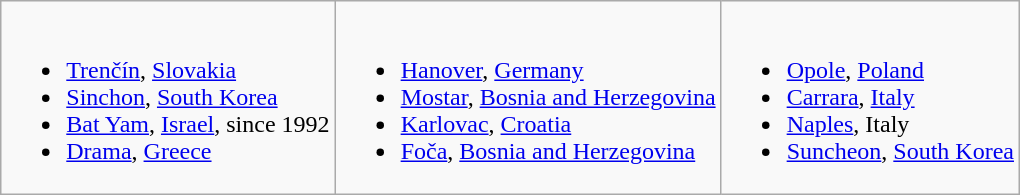<table class="wikitable">
<tr valign="top">
<td><br><ul><li><a href='#'>Trenčín</a>, <a href='#'>Slovakia</a></li><li><a href='#'>Sinchon</a>, <a href='#'>South Korea</a></li><li><a href='#'>Bat Yam</a>, <a href='#'>Israel</a>, since 1992</li><li><a href='#'>Drama</a>, <a href='#'>Greece</a></li></ul></td>
<td><br><ul><li><a href='#'>Hanover</a>, <a href='#'>Germany</a></li><li><a href='#'>Mostar</a>, <a href='#'>Bosnia and Herzegovina</a></li><li><a href='#'>Karlovac</a>, <a href='#'>Croatia</a></li><li><a href='#'>Foča</a>, <a href='#'>Bosnia and Herzegovina</a></li></ul></td>
<td><br><ul><li><a href='#'>Opole</a>, <a href='#'>Poland</a></li><li><a href='#'>Carrara</a>, <a href='#'>Italy</a></li><li><a href='#'>Naples</a>, Italy</li><li><a href='#'>Suncheon</a>, <a href='#'>South Korea</a></li></ul></td>
</tr>
</table>
